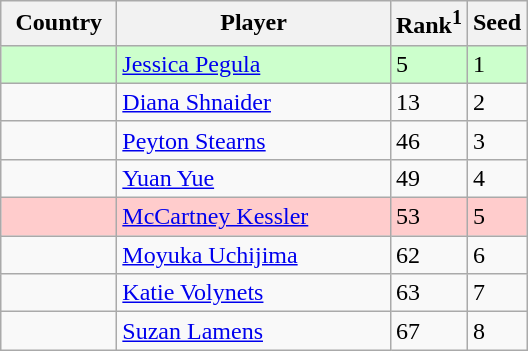<table class="sortable wikitable">
<tr>
<th width="70">Country</th>
<th width="175">Player</th>
<th>Rank<sup>1</sup></th>
<th>Seed</th>
</tr>
<tr style="background:#cfc;">
<td></td>
<td><a href='#'>Jessica Pegula</a></td>
<td>5</td>
<td>1</td>
</tr>
<tr>
<td></td>
<td><a href='#'>Diana Shnaider</a></td>
<td>13</td>
<td>2</td>
</tr>
<tr>
<td></td>
<td><a href='#'>Peyton Stearns</a></td>
<td>46</td>
<td>3</td>
</tr>
<tr>
<td></td>
<td><a href='#'>Yuan Yue</a></td>
<td>49</td>
<td>4</td>
</tr>
<tr style="background:#fcc;">
<td></td>
<td><a href='#'>McCartney Kessler</a></td>
<td>53</td>
<td>5</td>
</tr>
<tr>
<td></td>
<td><a href='#'>Moyuka Uchijima</a></td>
<td>62</td>
<td>6</td>
</tr>
<tr>
<td></td>
<td><a href='#'>Katie Volynets</a></td>
<td>63</td>
<td>7</td>
</tr>
<tr>
<td></td>
<td><a href='#'>Suzan Lamens</a></td>
<td>67</td>
<td>8</td>
</tr>
</table>
